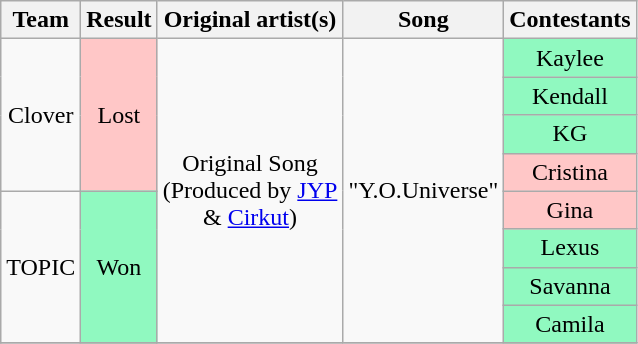<table class="wikitable" style="text-align:center;">
<tr>
<th>Team</th>
<th>Result</th>
<th>Original artist(s)</th>
<th>Song</th>
<th>Contestants</th>
</tr>
<tr>
<td rowspan="4">Clover</td>
<td rowspan="4" style="background:#FFC7C7; width="10%">Lost</td>
<td rowspan="8">Original Song <br> (Produced by <a href='#'>JYP</a> <br> & <a href='#'>Cirkut</a>)</td>
<td rowspan="8">"Y.O.Universe"</td>
<td style="background:#90F9C0; width="10%">Kaylee</td>
</tr>
<tr>
<td style="background:#90F9C0; width="10%">Kendall</td>
</tr>
<tr>
<td style="background:#90F9C0; width="10%">KG</td>
</tr>
<tr>
<td style="background:#FFC7C7; width="10%">Cristina</td>
</tr>
<tr>
<td rowspan="4">TOPIC</td>
<td rowspan="4" style="background:#90F9C0; width="10%">Won</td>
<td style="background:#FFC7C7; width="10%">Gina</td>
</tr>
<tr>
<td style="background:#90F9C0; width="10%">Lexus</td>
</tr>
<tr>
<td style="background:#90F9C0; width="10%">Savanna</td>
</tr>
<tr>
<td style="background:#90F9C0; width="10%">Camila</td>
</tr>
<tr>
</tr>
</table>
